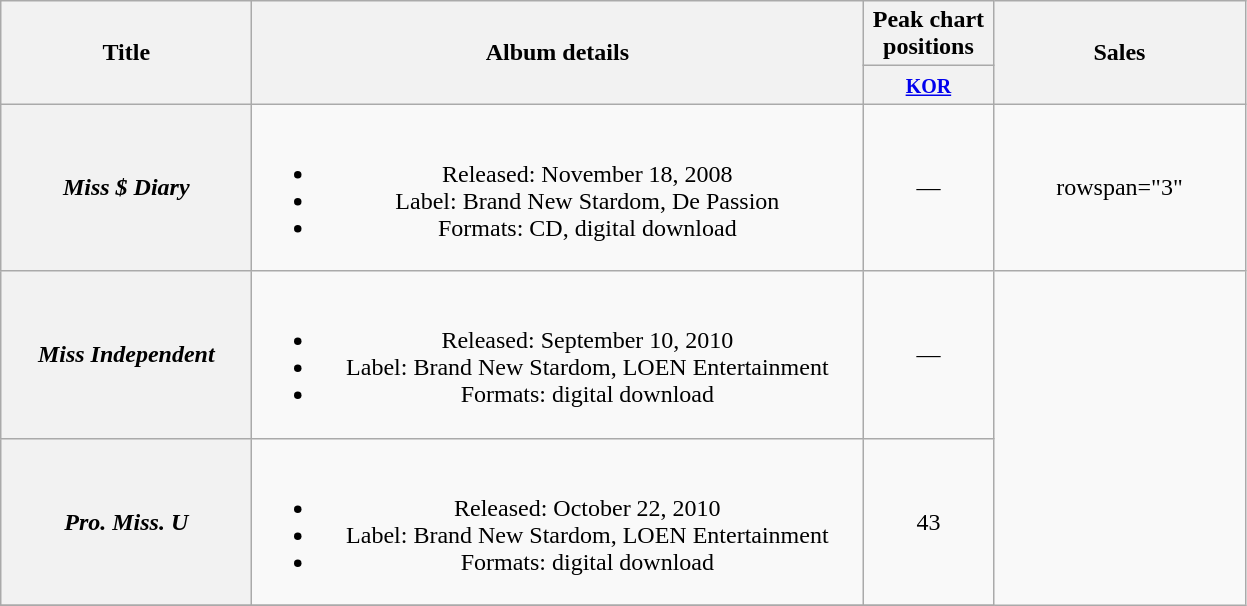<table class="wikitable plainrowheaders" style="text-align:center;">
<tr>
<th scope="col" rowspan="2" style="width:10em;">Title</th>
<th scope="col" rowspan="2" style="width:25em;">Album details</th>
<th scope="col" colspan="1" style="width:5em;">Peak chart positions</th>
<th scope="col" rowspan="2" style="width:10em;">Sales</th>
</tr>
<tr>
<th><small><a href='#'>KOR</a></small><br></th>
</tr>
<tr>
<th scope="row"><em>Miss $ Diary</em></th>
<td><br><ul><li>Released: November 18, 2008</li><li>Label: Brand New Stardom, De Passion</li><li>Formats: CD, digital download</li></ul></td>
<td>—</td>
<td>rowspan="3" </td>
</tr>
<tr>
<th scope="row"><em>Miss Independent</em></th>
<td><br><ul><li>Released: September 10, 2010</li><li>Label: Brand New Stardom, LOEN Entertainment</li><li>Formats: digital download</li></ul></td>
<td>—</td>
</tr>
<tr>
<th scope="row"><em>Pro. Miss. U</em></th>
<td><br><ul><li>Released: October 22, 2010</li><li>Label: Brand New Stardom, LOEN Entertainment</li><li>Formats: digital download</li></ul></td>
<td>43</td>
</tr>
<tr>
</tr>
</table>
